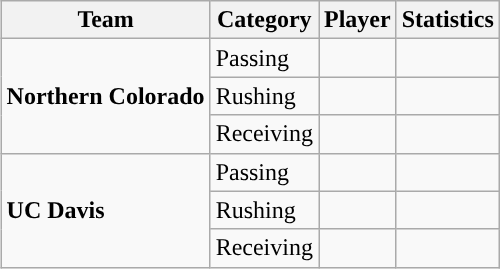<table class="wikitable" style="float: right;">
<tr>
<th>Team</th>
<th>Category</th>
<th>Player</th>
<th>Statistics</th>
</tr>
<tr>
<td rowspan=3><strong>Northern Colorado</strong></td>
<td>Passing</td>
<td></td>
<td></td>
</tr>
<tr>
<td>Rushing</td>
<td></td>
<td></td>
</tr>
<tr>
<td>Receiving</td>
<td></td>
<td></td>
</tr>
<tr>
<td rowspan=3><strong>UC Davis</strong></td>
<td>Passing</td>
<td></td>
<td></td>
</tr>
<tr>
<td>Rushing</td>
<td></td>
<td></td>
</tr>
<tr>
<td>Receiving</td>
<td></td>
<td></td>
</tr>
</table>
